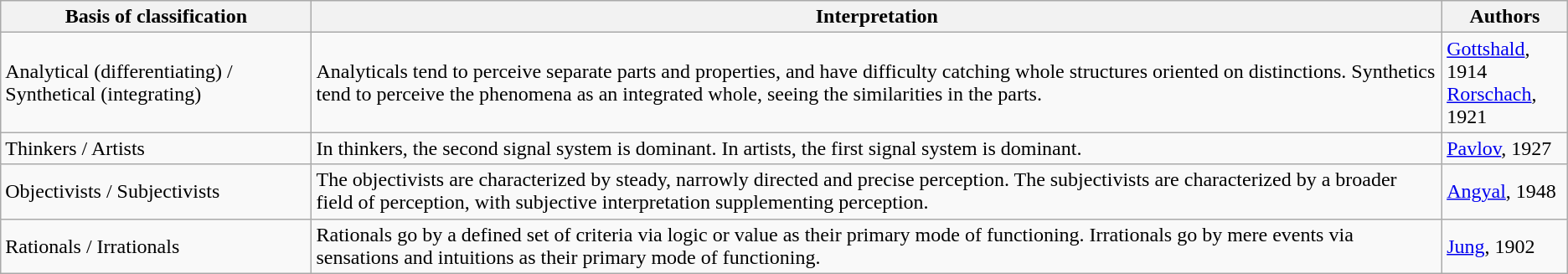<table class="wikitable">
<tr>
<th>Basis of classification</th>
<th>Interpretation</th>
<th>Authors</th>
</tr>
<tr>
<td>Analytical (differentiating) / Synthetical (integrating)</td>
<td>Analyticals tend to perceive separate parts and properties, and have difficulty catching whole structures oriented on distinctions. Synthetics tend to perceive the phenomena as an integrated whole, seeing the similarities in the parts.</td>
<td><a href='#'>Gottshald</a>, 1914<br><a href='#'>Rorschach</a>, 1921</td>
</tr>
<tr>
<td>Thinkers / Artists</td>
<td>In thinkers, the second signal system is dominant. In artists, the first signal system is dominant.</td>
<td><a href='#'>Pavlov</a>, 1927</td>
</tr>
<tr>
<td>Objectivists / Subjectivists</td>
<td>The objectivists are characterized by steady, narrowly directed and precise perception. The subjectivists are characterized by a broader field of perception, with subjective interpretation supplementing perception.</td>
<td><a href='#'>Angyal</a>, 1948</td>
</tr>
<tr>
<td>Rationals / Irrationals</td>
<td>Rationals go by a defined set of criteria via logic or value as their primary mode of functioning. Irrationals go by mere events via sensations and intuitions as their primary mode of functioning.</td>
<td><a href='#'>Jung</a>, 1902</td>
</tr>
</table>
